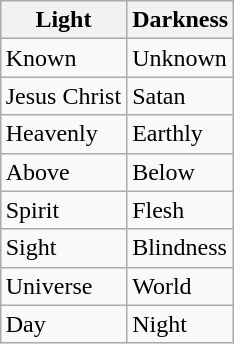<table class="wikitable" style="margin: 1em auto 1em auto;">
<tr>
<th>Light</th>
<th>Darkness</th>
</tr>
<tr>
<td>Known</td>
<td>Unknown</td>
</tr>
<tr>
<td>Jesus Christ</td>
<td>Satan</td>
</tr>
<tr>
<td>Heavenly</td>
<td>Earthly</td>
</tr>
<tr>
<td>Above</td>
<td>Below</td>
</tr>
<tr>
<td>Spirit</td>
<td>Flesh</td>
</tr>
<tr>
<td>Sight</td>
<td>Blindness</td>
</tr>
<tr>
<td>Universe</td>
<td>World</td>
</tr>
<tr>
<td>Day</td>
<td>Night</td>
</tr>
</table>
